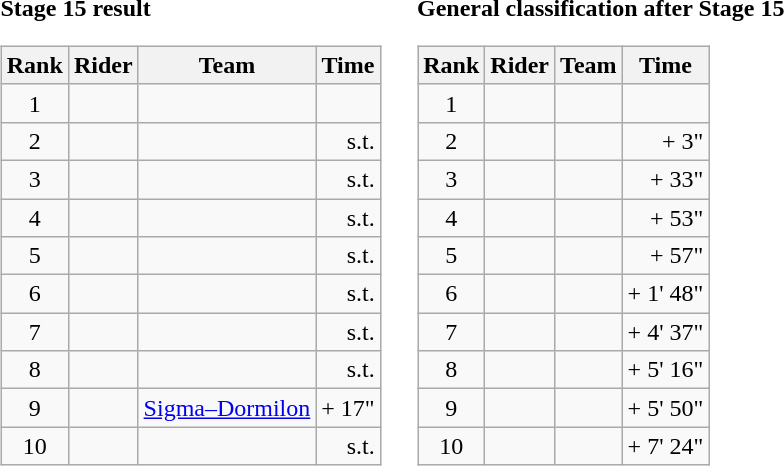<table>
<tr>
<td><strong>Stage 15 result</strong><br><table class="wikitable">
<tr>
<th scope="col">Rank</th>
<th scope="col">Rider</th>
<th scope="col">Team</th>
<th scope="col">Time</th>
</tr>
<tr>
<td style="text-align:center;">1</td>
<td></td>
<td></td>
<td style="text-align:right;"></td>
</tr>
<tr>
<td style="text-align:center;">2</td>
<td></td>
<td></td>
<td style="text-align:right;">s.t.</td>
</tr>
<tr>
<td style="text-align:center;">3</td>
<td></td>
<td></td>
<td style="text-align:right;">s.t.</td>
</tr>
<tr>
<td style="text-align:center;">4</td>
<td></td>
<td></td>
<td style="text-align:right;">s.t.</td>
</tr>
<tr>
<td style="text-align:center;">5</td>
<td></td>
<td></td>
<td style="text-align:right;">s.t.</td>
</tr>
<tr>
<td style="text-align:center;">6</td>
<td></td>
<td></td>
<td style="text-align:right;">s.t.</td>
</tr>
<tr>
<td style="text-align:center;">7</td>
<td></td>
<td></td>
<td style="text-align:right;">s.t.</td>
</tr>
<tr>
<td style="text-align:center;">8</td>
<td></td>
<td></td>
<td style="text-align:right;">s.t.</td>
</tr>
<tr>
<td style="text-align:center;">9</td>
<td></td>
<td><a href='#'>Sigma–Dormilon</a></td>
<td style="text-align:right;">+ 17"</td>
</tr>
<tr>
<td style="text-align:center;">10</td>
<td></td>
<td></td>
<td style="text-align:right;">s.t.</td>
</tr>
</table>
</td>
<td></td>
<td><strong>General classification after Stage 15</strong><br><table class="wikitable">
<tr>
<th scope="col">Rank</th>
<th scope="col">Rider</th>
<th scope="col">Team</th>
<th scope="col">Time</th>
</tr>
<tr>
<td style="text-align:center;">1</td>
<td></td>
<td></td>
<td style="text-align:right;"></td>
</tr>
<tr>
<td style="text-align:center;">2</td>
<td></td>
<td></td>
<td style="text-align:right;">+ 3"</td>
</tr>
<tr>
<td style="text-align:center;">3</td>
<td></td>
<td></td>
<td style="text-align:right;">+ 33"</td>
</tr>
<tr>
<td style="text-align:center;">4</td>
<td></td>
<td></td>
<td style="text-align:right;">+ 53"</td>
</tr>
<tr>
<td style="text-align:center;">5</td>
<td></td>
<td></td>
<td style="text-align:right;">+ 57"</td>
</tr>
<tr>
<td style="text-align:center;">6</td>
<td></td>
<td></td>
<td style="text-align:right;">+ 1' 48"</td>
</tr>
<tr>
<td style="text-align:center;">7</td>
<td></td>
<td></td>
<td style="text-align:right;">+ 4' 37"</td>
</tr>
<tr>
<td style="text-align:center;">8</td>
<td></td>
<td></td>
<td style="text-align:right;">+ 5' 16"</td>
</tr>
<tr>
<td style="text-align:center;">9</td>
<td></td>
<td></td>
<td style="text-align:right;">+ 5' 50"</td>
</tr>
<tr>
<td style="text-align:center;">10</td>
<td></td>
<td></td>
<td style="text-align:right;">+ 7' 24"</td>
</tr>
</table>
</td>
</tr>
</table>
